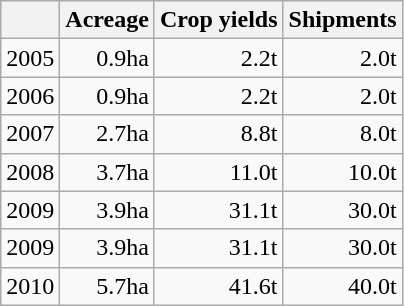<table class="wikitable" style="text-align: right;">
<tr>
<th></th>
<th>Acreage</th>
<th>Crop yields</th>
<th>Shipments</th>
</tr>
<tr>
<td>2005</td>
<td>0.9ha</td>
<td>2.2t</td>
<td>2.0t</td>
</tr>
<tr>
<td>2006</td>
<td>0.9ha</td>
<td>2.2t</td>
<td>2.0t</td>
</tr>
<tr>
<td>2007</td>
<td>2.7ha</td>
<td>8.8t</td>
<td>8.0t</td>
</tr>
<tr>
<td>2008</td>
<td>3.7ha</td>
<td>11.0t</td>
<td>10.0t</td>
</tr>
<tr>
<td>2009</td>
<td>3.9ha</td>
<td>31.1t</td>
<td>30.0t</td>
</tr>
<tr>
<td>2009</td>
<td>3.9ha</td>
<td>31.1t</td>
<td>30.0t</td>
</tr>
<tr>
<td>2010</td>
<td>5.7ha</td>
<td>41.6t</td>
<td>40.0t</td>
</tr>
</table>
